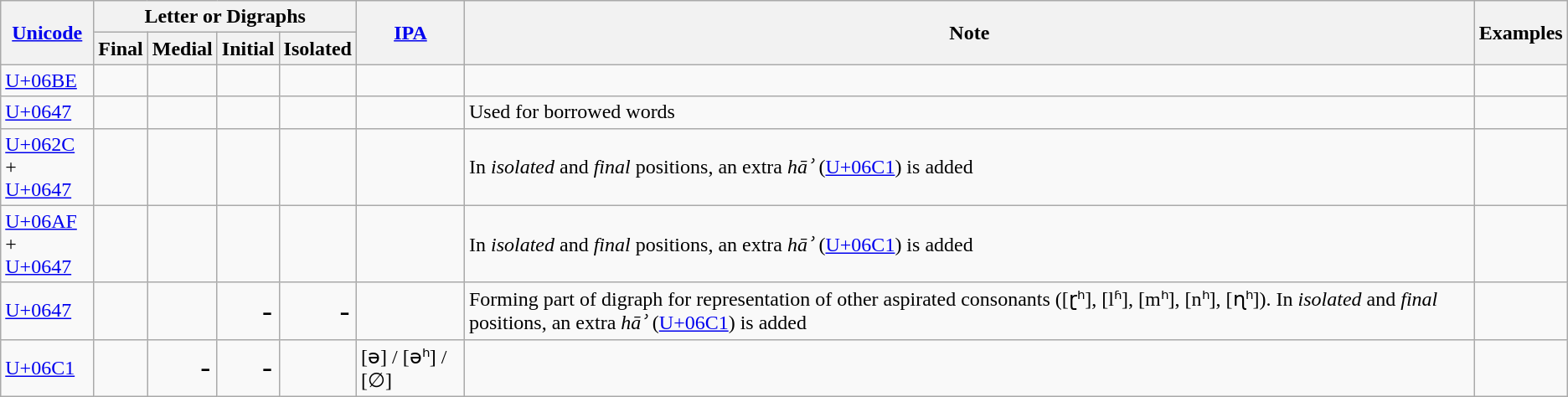<table class="wikitable static-row-numbers static-row-header-hash">
<tr style="text-align:center;">
<th rowspan="2"><a href='#'>Unicode</a></th>
<th colspan="4">Letter or Digraphs</th>
<th rowspan="2"><a href='#'>IPA</a></th>
<th rowspan="2">Note</th>
<th rowspan="2">Examples</th>
</tr>
<tr class="static-row-header">
<th>Final</th>
<th>Medial</th>
<th>Initial</th>
<th>Isolated</th>
</tr>
<tr>
<td><a href='#'>U+06BE</a></td>
<td style="font-size: 150%" dir="rtl"></td>
<td style="font-size: 150%" dir="rtl"></td>
<td style="font-size: 150%" dir="rtl"></td>
<td style="font-size: 150%" dir="rtl"></td>
<td></td>
<td></td>
<td style="font-size: 110%" dir="rtl"></td>
</tr>
<tr>
<td><a href='#'>U+0647</a></td>
<td style="font-size: 150%" dir="rtl"></td>
<td style="font-size: 150%" dir="rtl"></td>
<td style="font-size: 150%" dir="rtl"></td>
<td style="font-size: 150%" dir="rtl"></td>
<td></td>
<td>Used for borrowed words</td>
<td style="font-size: 110%" dir="rtl"></td>
</tr>
<tr>
<td><a href='#'>U+062C</a> +<br><a href='#'>U+0647</a></td>
<td style="font-size: 150%" dir="rtl"></td>
<td style="font-size: 150%" dir="rtl"></td>
<td style="font-size: 150%" dir="rtl"></td>
<td style="font-size: 150%" dir="rtl"></td>
<td></td>
<td>In <em>isolated</em> and <em>final</em> positions, an extra <em>hāʾ</em>  (<a href='#'>U+06C1</a>) is added</td>
<td style="font-size: 110%" dir="rtl"></td>
</tr>
<tr>
<td><a href='#'>U+06AF</a> +<br><a href='#'>U+0647</a></td>
<td style="font-size: 150%" dir="rtl"></td>
<td style="font-size: 150%" dir="rtl"></td>
<td style="font-size: 150%" dir="rtl"></td>
<td style="font-size: 150%" dir="rtl"></td>
<td></td>
<td>In <em>isolated</em> and <em>final</em> positions, an extra <em>hāʾ</em>  (<a href='#'>U+06C1</a>) is added</td>
<td style="font-size: 110%" dir="rtl"></td>
</tr>
<tr>
<td><a href='#'>U+0647</a></td>
<td style="font-size: 150%" dir="rtl"></td>
<td style="font-size: 150%" dir="rtl"></td>
<td style="font-size: 150%" dir="rtl">-</td>
<td style="font-size: 150%" dir="rtl">-</td>
<td></td>
<td>Forming part of digraph for representation of other aspirated consonants ([ɽʰ], [lʱ], [mʰ], [nʰ], [ɳʰ]). In <em>isolated</em> and <em>final</em> positions, an extra <em>hāʾ</em>  (<a href='#'>U+06C1</a>) is added</td>
<td style="font-size: 110%" dir="rtl"></td>
</tr>
<tr>
<td><a href='#'>U+06C1</a></td>
<td style="font-size: 150%" dir="rtl"></td>
<td style="font-size: 150%" dir="rtl">-</td>
<td style="font-size: 150%" dir="rtl">-</td>
<td style="font-size: 150%" dir="rtl"></td>
<td>[ə] / [əʰ] / [∅]</td>
<td></td>
<td style="font-size: 110%" dir="rtl"></td>
</tr>
</table>
